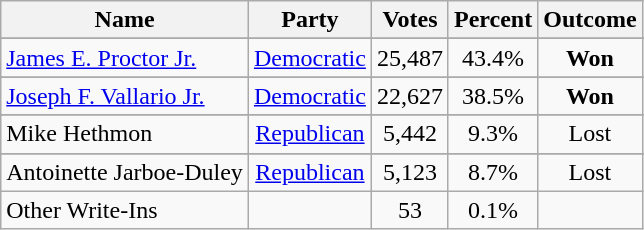<table class=wikitable style="text-align:center">
<tr>
<th>Name</th>
<th>Party</th>
<th>Votes</th>
<th>Percent</th>
<th>Outcome</th>
</tr>
<tr>
</tr>
<tr>
<td align=left><a href='#'>James E. Proctor Jr.</a></td>
<td><a href='#'>Democratic</a></td>
<td>25,487</td>
<td>43.4%</td>
<td><strong>Won</strong></td>
</tr>
<tr>
</tr>
<tr>
<td align=left><a href='#'>Joseph F. Vallario Jr.</a></td>
<td><a href='#'>Democratic</a></td>
<td>22,627</td>
<td>38.5%</td>
<td><strong>Won</strong></td>
</tr>
<tr>
</tr>
<tr>
<td align=left>Mike Hethmon</td>
<td><a href='#'>Republican</a></td>
<td>5,442</td>
<td>9.3%</td>
<td>Lost</td>
</tr>
<tr>
</tr>
<tr>
<td align=left>Antoinette Jarboe-Duley</td>
<td><a href='#'>Republican</a></td>
<td>5,123</td>
<td>8.7%</td>
<td>Lost</td>
</tr>
<tr>
<td align=left>Other Write-Ins</td>
<td></td>
<td>53</td>
<td>0.1%</td>
<td></td>
</tr>
</table>
